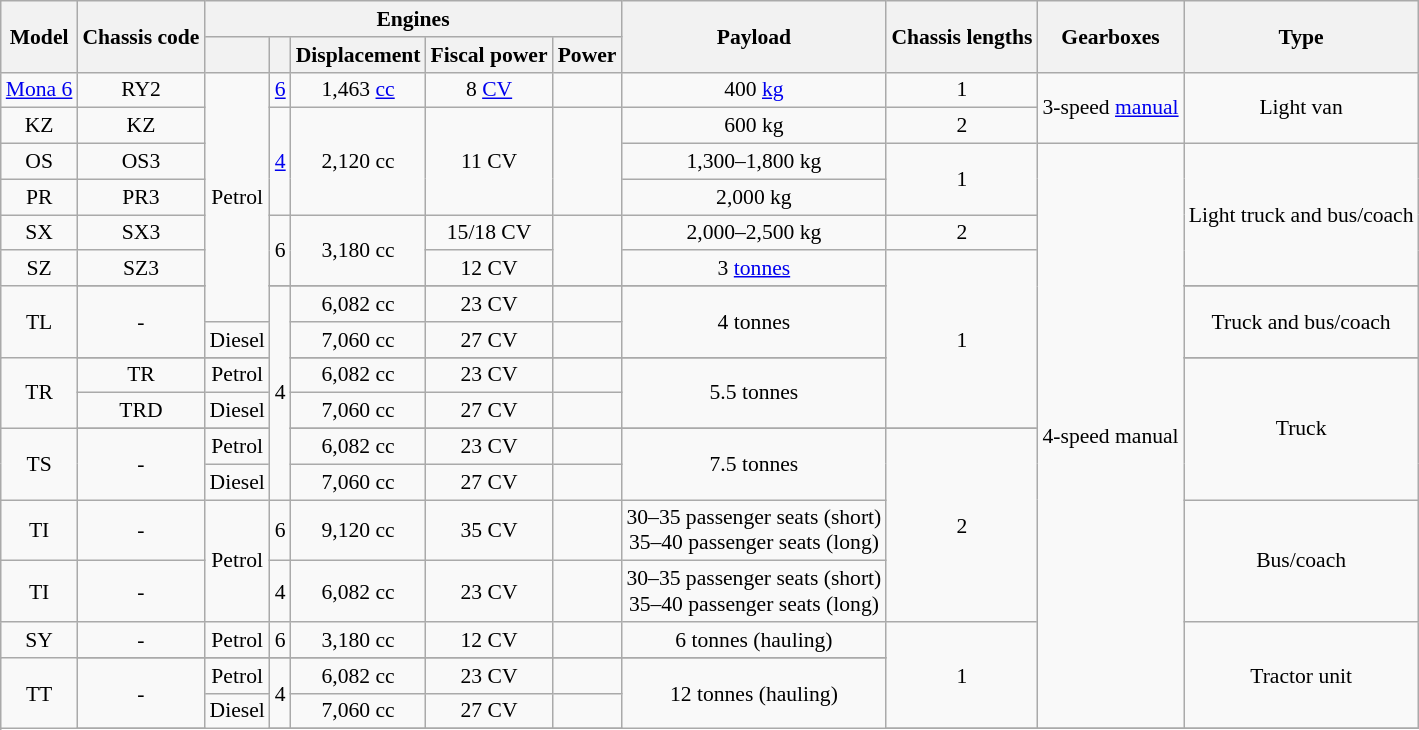<table class="wikitable" style="text-align:center; font-size:90%;">
<tr>
<th rowspan="2">Model</th>
<th rowspan="2">Chassis code</th>
<th colspan="5">Engines</th>
<th rowspan="2">Payload</th>
<th rowspan="2">Chassis lengths</th>
<th rowspan="2">Gearboxes</th>
<th rowspan="2">Type</th>
</tr>
<tr>
<th></th>
<th></th>
<th>Displacement</th>
<th>Fiscal power</th>
<th>Power</th>
</tr>
<tr>
<td><a href='#'>Mona 6</a></td>
<td>RY2</td>
<td rowspan="8">Petrol</td>
<td><a href='#'>6</a></td>
<td>1,463 <a href='#'>cc</a></td>
<td>8 <a href='#'>CV</a></td>
<td></td>
<td>400 <a href='#'>kg</a></td>
<td>1</td>
<td rowspan="2">3-speed <a href='#'>manual</a></td>
<td rowspan="2">Light van</td>
</tr>
<tr>
<td>KZ</td>
<td>KZ</td>
<td rowspan="3"><a href='#'>4</a></td>
<td rowspan="3">2,120 cc</td>
<td rowspan="3">11 CV</td>
<td rowspan="3"></td>
<td>600 kg</td>
<td>2</td>
</tr>
<tr>
<td>OS</td>
<td>OS3</td>
<td>1,300–1,800 kg</td>
<td rowspan="2">1</td>
<td rowspan="19">4-speed manual</td>
<td rowspan="4">Light truck and bus/coach</td>
</tr>
<tr>
<td>PR</td>
<td>PR3</td>
<td>2,000 kg</td>
</tr>
<tr>
<td>SX</td>
<td>SX3</td>
<td rowspan="2">6</td>
<td rowspan="2">3,180 cc</td>
<td>15/18 CV</td>
<td rowspan="2"></td>
<td>2,000–2,500 kg</td>
<td>2</td>
</tr>
<tr>
<td>SZ</td>
<td>SZ3</td>
<td>12 CV</td>
<td>3 <a href='#'>tonnes</a></td>
<td rowspan="7">1</td>
</tr>
<tr>
<td rowspan="3">TL</td>
</tr>
<tr>
<td rowspan="2">-</td>
<td rowspan="8">4</td>
<td>6,082 cc</td>
<td>23 CV</td>
<td></td>
<td rowspan="2">4 tonnes</td>
<td rowspan="2">Truck and bus/coach</td>
</tr>
<tr>
<td>Diesel</td>
<td>7,060 cc</td>
<td>27 CV</td>
<td></td>
</tr>
<tr>
<td rowspan="3">TR</td>
</tr>
<tr>
<td>TR</td>
<td>Petrol</td>
<td>6,082 cc</td>
<td>23 CV</td>
<td></td>
<td rowspan="2">5.5 tonnes</td>
<td rowspan="5">Truck</td>
</tr>
<tr>
<td>TRD</td>
<td>Diesel</td>
<td>7,060 cc</td>
<td>27 CV</td>
<td></td>
</tr>
<tr>
<td rowspan="3">TS</td>
</tr>
<tr>
<td rowspan="2">-</td>
<td>Petrol</td>
<td>6,082 cc</td>
<td>23 CV</td>
<td></td>
<td rowspan="2">7.5 tonnes</td>
<td rowspan="4">2</td>
</tr>
<tr>
<td>Diesel</td>
<td>7,060 cc</td>
<td>27 CV</td>
<td></td>
</tr>
<tr>
<td>TI</td>
<td>-</td>
<td rowspan="2">Petrol</td>
<td>6</td>
<td>9,120 cc</td>
<td>35 CV</td>
<td></td>
<td>30–35 passenger seats (short)<br>35–40 passenger seats (long)</td>
<td rowspan="2">Bus/coach</td>
</tr>
<tr>
<td>TI </td>
<td>-</td>
<td>4</td>
<td>6,082 cc</td>
<td>23 CV</td>
<td></td>
<td>30–35 passenger seats (short)<br>35–40 passenger seats (long)</td>
</tr>
<tr>
<td>SY</td>
<td>-</td>
<td>Petrol</td>
<td>6</td>
<td>3,180 cc</td>
<td>12 CV</td>
<td></td>
<td>6 tonnes (hauling)</td>
<td rowspan="4">1</td>
<td rowspan="4">Tractor unit</td>
</tr>
<tr>
<td rowspan="5">TT</td>
</tr>
<tr>
<td rowspan="2">-</td>
<td>Petrol</td>
<td rowspan="2">4</td>
<td>6,082 cc</td>
<td>23 CV</td>
<td></td>
<td rowspan="4">12 tonnes (hauling)</td>
</tr>
<tr>
<td rowspan="2">Diesel</td>
<td>7,060 cc</td>
<td>27 CV</td>
<td></td>
</tr>
<tr>
</tr>
</table>
